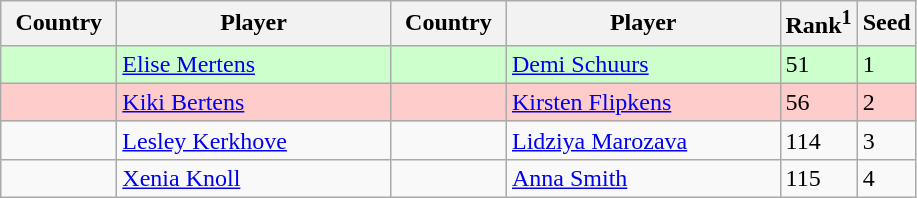<table class="sortable wikitable">
<tr>
<th width="70">Country</th>
<th width="175">Player</th>
<th width="70">Country</th>
<th width="175">Player</th>
<th>Rank<sup>1</sup></th>
<th>Seed</th>
</tr>
<tr style="background:#cfc;">
<td></td>
<td><a href='#'>Elise Mertens</a></td>
<td></td>
<td><a href='#'>Demi Schuurs</a></td>
<td>51</td>
<td>1</td>
</tr>
<tr style="background:#fcc;">
<td></td>
<td><a href='#'>Kiki Bertens</a></td>
<td></td>
<td><a href='#'>Kirsten Flipkens</a></td>
<td>56</td>
<td>2</td>
</tr>
<tr>
<td></td>
<td><a href='#'>Lesley Kerkhove</a></td>
<td></td>
<td><a href='#'>Lidziya Marozava</a></td>
<td>114</td>
<td>3</td>
</tr>
<tr>
<td></td>
<td><a href='#'>Xenia Knoll</a></td>
<td></td>
<td><a href='#'>Anna Smith</a></td>
<td>115</td>
<td>4</td>
</tr>
</table>
